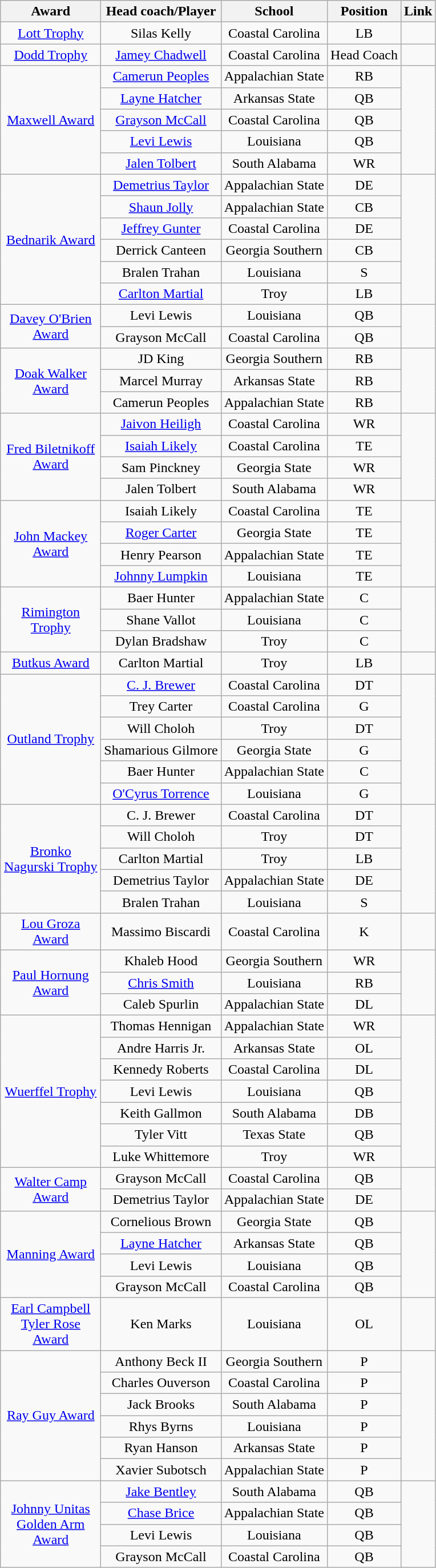<table class="wikitable sortable" style="text-align: center">
<tr>
<th style="width:110px;">Award</th>
<th>Head coach/Player</th>
<th>School</th>
<th>Position</th>
<th>Link</th>
</tr>
<tr>
<td><a href='#'>Lott Trophy</a></td>
<td>Silas Kelly</td>
<td style=>Coastal Carolina</td>
<td>LB</td>
<td></td>
</tr>
<tr>
<td><a href='#'>Dodd Trophy</a></td>
<td><a href='#'>Jamey Chadwell</a></td>
<td style=>Coastal Carolina</td>
<td>Head Coach</td>
<td></td>
</tr>
<tr>
<td rowspan=5><a href='#'>Maxwell Award</a></td>
<td><a href='#'>Camerun Peoples</a></td>
<td style=>Appalachian State</td>
<td>RB</td>
<td rowspan=5></td>
</tr>
<tr>
<td><a href='#'>Layne Hatcher</a></td>
<td style=>Arkansas State</td>
<td>QB</td>
</tr>
<tr>
<td><a href='#'>Grayson McCall</a></td>
<td style=>Coastal Carolina</td>
<td>QB</td>
</tr>
<tr>
<td><a href='#'>Levi Lewis</a></td>
<td style=>Louisiana</td>
<td>QB</td>
</tr>
<tr>
<td><a href='#'>Jalen Tolbert</a></td>
<td style=>South Alabama</td>
<td>WR</td>
</tr>
<tr>
<td rowspan=6><a href='#'>Bednarik Award</a></td>
<td><a href='#'>Demetrius Taylor</a></td>
<td style=>Appalachian State</td>
<td>DE</td>
<td rowspan=6></td>
</tr>
<tr>
<td><a href='#'>Shaun Jolly</a></td>
<td style=>Appalachian State</td>
<td>CB</td>
</tr>
<tr>
<td><a href='#'>Jeffrey Gunter</a></td>
<td style=>Coastal Carolina</td>
<td>DE</td>
</tr>
<tr>
<td>Derrick Canteen</td>
<td style=>Georgia Southern</td>
<td>CB</td>
</tr>
<tr>
<td>Bralen Trahan</td>
<td style=>Louisiana</td>
<td>S</td>
</tr>
<tr>
<td><a href='#'>Carlton Martial</a></td>
<td style=>Troy</td>
<td>LB</td>
</tr>
<tr>
<td rowspan=2><a href='#'>Davey O'Brien Award</a></td>
<td>Levi Lewis</td>
<td style=>Louisiana</td>
<td>QB</td>
<td rowspan=2></td>
</tr>
<tr>
<td>Grayson McCall</td>
<td style=>Coastal Carolina</td>
<td>QB</td>
</tr>
<tr>
<td rowspan=3><a href='#'>Doak Walker Award</a></td>
<td>JD King</td>
<td style=>Georgia Southern</td>
<td>RB</td>
<td rowspan=3></td>
</tr>
<tr>
<td>Marcel Murray</td>
<td style=>Arkansas State</td>
<td>RB</td>
</tr>
<tr>
<td>Camerun Peoples</td>
<td style=>Appalachian State</td>
<td>RB</td>
</tr>
<tr>
<td rowspan=4><a href='#'>Fred Biletnikoff Award</a></td>
<td><a href='#'>Jaivon Heiligh</a></td>
<td style=>Coastal Carolina</td>
<td>WR</td>
<td rowspan=4></td>
</tr>
<tr>
<td><a href='#'>Isaiah Likely</a></td>
<td style=>Coastal Carolina</td>
<td>TE</td>
</tr>
<tr>
<td>Sam Pinckney</td>
<td style=>Georgia State</td>
<td>WR</td>
</tr>
<tr>
<td>Jalen Tolbert</td>
<td style=>South Alabama</td>
<td>WR</td>
</tr>
<tr>
<td rowspan=4><a href='#'>John Mackey Award</a></td>
<td>Isaiah Likely</td>
<td style=>Coastal Carolina</td>
<td>TE</td>
<td rowspan=4></td>
</tr>
<tr>
<td><a href='#'>Roger Carter</a></td>
<td style=>Georgia State</td>
<td>TE</td>
</tr>
<tr>
<td>Henry Pearson</td>
<td style=>Appalachian State</td>
<td>TE</td>
</tr>
<tr>
<td><a href='#'>Johnny Lumpkin</a></td>
<td style=>Louisiana</td>
<td>TE</td>
</tr>
<tr>
<td rowspan=3><a href='#'>Rimington Trophy</a></td>
<td>Baer Hunter</td>
<td style=>Appalachian State</td>
<td>C</td>
<td rowspan=3></td>
</tr>
<tr>
<td>Shane Vallot</td>
<td style=>Louisiana</td>
<td>C</td>
</tr>
<tr>
<td>Dylan Bradshaw</td>
<td style=>Troy</td>
<td>C</td>
</tr>
<tr>
<td><a href='#'>Butkus Award</a></td>
<td>Carlton Martial</td>
<td style=>Troy</td>
<td>LB</td>
<td></td>
</tr>
<tr>
<td rowspan=6><a href='#'>Outland Trophy</a></td>
<td><a href='#'>C. J. Brewer</a></td>
<td style=>Coastal Carolina</td>
<td>DT</td>
<td rowspan=6></td>
</tr>
<tr>
<td>Trey Carter</td>
<td style=>Coastal Carolina</td>
<td>G</td>
</tr>
<tr>
<td>Will Choloh</td>
<td style=>Troy</td>
<td>DT</td>
</tr>
<tr>
<td>Shamarious Gilmore</td>
<td style=>Georgia State</td>
<td>G</td>
</tr>
<tr>
<td>Baer Hunter</td>
<td style=>Appalachian State</td>
<td>C</td>
</tr>
<tr>
<td><a href='#'>O'Cyrus Torrence</a></td>
<td style=>Louisiana</td>
<td>G</td>
</tr>
<tr>
<td rowspan=5><a href='#'>Bronko Nagurski Trophy</a></td>
<td>C. J. Brewer</td>
<td style=>Coastal Carolina</td>
<td>DT</td>
<td rowspan=5></td>
</tr>
<tr>
<td>Will Choloh</td>
<td style=>Troy</td>
<td>DT</td>
</tr>
<tr>
<td>Carlton Martial</td>
<td style=>Troy</td>
<td>LB</td>
</tr>
<tr>
<td>Demetrius Taylor</td>
<td style=>Appalachian State</td>
<td>DE</td>
</tr>
<tr>
<td>Bralen Trahan</td>
<td style=>Louisiana</td>
<td>S</td>
</tr>
<tr>
<td><a href='#'>Lou Groza Award</a></td>
<td>Massimo Biscardi</td>
<td style=>Coastal Carolina</td>
<td>K</td>
<td></td>
</tr>
<tr>
<td rowspan=3><a href='#'>Paul Hornung Award</a></td>
<td>Khaleb Hood</td>
<td style=>Georgia Southern</td>
<td>WR</td>
<td rowspan=3></td>
</tr>
<tr>
<td><a href='#'>Chris Smith</a></td>
<td style=>Louisiana</td>
<td>RB</td>
</tr>
<tr>
<td>Caleb Spurlin</td>
<td style=>Appalachian State</td>
<td>DL</td>
</tr>
<tr>
<td rowspan=7><a href='#'>Wuerffel Trophy</a></td>
<td>Thomas Hennigan</td>
<td style=>Appalachian State</td>
<td>WR</td>
<td rowspan=7></td>
</tr>
<tr>
<td>Andre Harris Jr.</td>
<td style=>Arkansas State</td>
<td>OL</td>
</tr>
<tr>
<td>Kennedy Roberts</td>
<td style=>Coastal Carolina</td>
<td>DL</td>
</tr>
<tr>
<td>Levi Lewis</td>
<td style=>Louisiana</td>
<td>QB</td>
</tr>
<tr>
<td>Keith Gallmon</td>
<td style=>South Alabama</td>
<td>DB</td>
</tr>
<tr>
<td>Tyler Vitt</td>
<td style=>Texas State</td>
<td>QB</td>
</tr>
<tr>
<td>Luke Whittemore</td>
<td style=>Troy</td>
<td>WR</td>
</tr>
<tr>
<td rowspan=2><a href='#'>Walter Camp Award</a></td>
<td>Grayson McCall</td>
<td style=>Coastal Carolina</td>
<td>QB</td>
<td rowspan=2></td>
</tr>
<tr>
<td>Demetrius Taylor</td>
<td style=>Appalachian State</td>
<td>DE</td>
</tr>
<tr>
<td rowspan=4><a href='#'>Manning Award</a></td>
<td>Cornelious Brown</td>
<td style=>Georgia State</td>
<td>QB</td>
<td rowspan=4></td>
</tr>
<tr>
<td><a href='#'>Layne Hatcher</a></td>
<td style=>Arkansas State</td>
<td>QB</td>
</tr>
<tr>
<td>Levi Lewis</td>
<td style=>Louisiana</td>
<td>QB</td>
</tr>
<tr>
<td>Grayson McCall</td>
<td style=>Coastal Carolina</td>
<td>QB</td>
</tr>
<tr>
<td><a href='#'>Earl Campbell Tyler Rose Award</a></td>
<td>Ken Marks</td>
<td style=>Louisiana</td>
<td>OL</td>
<td></td>
</tr>
<tr>
<td rowspan=6><a href='#'>Ray Guy Award</a></td>
<td>Anthony Beck II</td>
<td style=>Georgia Southern</td>
<td>P</td>
<td rowspan=6></td>
</tr>
<tr>
<td>Charles Ouverson</td>
<td style=>Coastal Carolina</td>
<td>P</td>
</tr>
<tr>
<td>Jack Brooks</td>
<td style=>South Alabama</td>
<td>P</td>
</tr>
<tr>
<td>Rhys Byrns</td>
<td style=>Louisiana</td>
<td>P</td>
</tr>
<tr>
<td>Ryan Hanson</td>
<td style=>Arkansas State</td>
<td>P</td>
</tr>
<tr>
<td>Xavier Subotsch</td>
<td style=>Appalachian State</td>
<td>P</td>
</tr>
<tr>
<td rowspan=4><a href='#'>Johnny Unitas Golden Arm Award</a></td>
<td><a href='#'>Jake Bentley</a></td>
<td style=>South Alabama</td>
<td>QB</td>
<td rowspan=4></td>
</tr>
<tr>
<td><a href='#'>Chase Brice</a></td>
<td style=>Appalachian State</td>
<td>QB</td>
</tr>
<tr>
<td>Levi Lewis</td>
<td style=>Louisiana</td>
<td>QB</td>
</tr>
<tr>
<td>Grayson McCall</td>
<td style=>Coastal Carolina</td>
<td>QB</td>
</tr>
</table>
